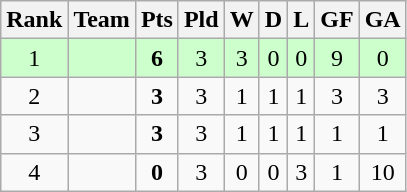<table class=wikitable>
<tr>
<th>Rank</th>
<th>Team</th>
<th>Pts</th>
<th>Pld</th>
<th>W</th>
<th>D</th>
<th>L</th>
<th>GF</th>
<th>GA</th>
</tr>
<tr style="text-align:center; background:#cfc;">
<td>1</td>
<td align=left></td>
<td><strong>6</strong></td>
<td>3</td>
<td>3</td>
<td>0</td>
<td>0</td>
<td>9</td>
<td>0</td>
</tr>
<tr align=center>
<td>2</td>
<td align=left></td>
<td><strong>3</strong></td>
<td>3</td>
<td>1</td>
<td>1</td>
<td>1</td>
<td>3</td>
<td>3</td>
</tr>
<tr align=center>
<td>3</td>
<td align=left></td>
<td><strong>3</strong></td>
<td>3</td>
<td>1</td>
<td>1</td>
<td>1</td>
<td>1</td>
<td>1</td>
</tr>
<tr align=center>
<td>4</td>
<td align=left></td>
<td><strong>0</strong></td>
<td>3</td>
<td>0</td>
<td>0</td>
<td>3</td>
<td>1</td>
<td>10</td>
</tr>
</table>
